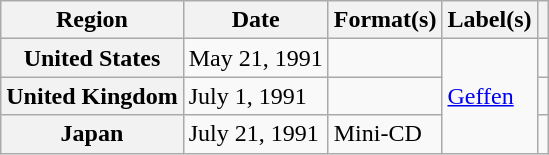<table class="wikitable plainrowheaders">
<tr>
<th scope="col">Region</th>
<th scope="col">Date</th>
<th scope="col">Format(s)</th>
<th scope="col">Label(s)</th>
<th scope="col"></th>
</tr>
<tr>
<th scope="row">United States</th>
<td>May 21, 1991</td>
<td></td>
<td rowspan="3"><a href='#'>Geffen</a></td>
<td></td>
</tr>
<tr>
<th scope="row">United Kingdom</th>
<td>July 1, 1991</td>
<td></td>
<td></td>
</tr>
<tr>
<th scope="row">Japan</th>
<td>July 21, 1991</td>
<td>Mini-CD</td>
<td></td>
</tr>
</table>
